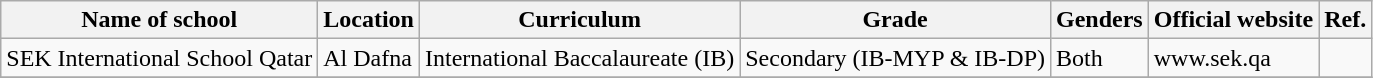<table class="wikitable">
<tr>
<th>Name of school</th>
<th>Location</th>
<th>Curriculum</th>
<th>Grade</th>
<th>Genders</th>
<th>Official website</th>
<th>Ref.</th>
</tr>
<tr>
<td>SEK International School Qatar</td>
<td>Al Dafna</td>
<td>International Baccalaureate (IB)</td>
<td>Secondary (IB-MYP & IB-DP)</td>
<td>Both</td>
<td>www.sek.qa</td>
<td></td>
</tr>
<tr>
</tr>
</table>
